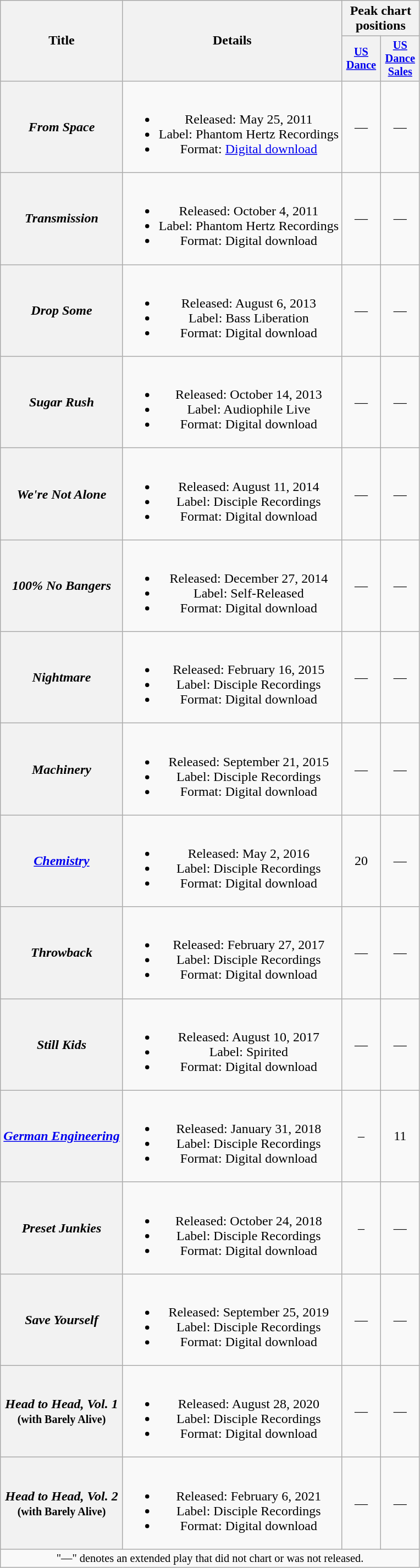<table class="wikitable plainrowheaders" style="text-align:center;">
<tr>
<th rowspan="2" scope="col">Title</th>
<th rowspan="2" scope="col">Details</th>
<th colspan="2">Peak chart positions</th>
</tr>
<tr>
<th scope="col" style="width:3em;font-size:85%;"><a href='#'>US</a><br><a href='#'>Dance</a><br></th>
<th scope="col" style="width:3em;font-size:85%;"><a href='#'>US<br>Dance Sales</a><br></th>
</tr>
<tr>
<th scope="row"><em>From Space</em></th>
<td><br><ul><li>Released: May 25, 2011</li><li>Label:  Phantom Hertz Recordings</li><li>Format: <a href='#'>Digital download</a></li></ul></td>
<td>—</td>
<td>—</td>
</tr>
<tr>
<th scope="row"><em>Transmission</em></th>
<td><br><ul><li>Released: October 4, 2011</li><li>Label: Phantom Hertz Recordings</li><li>Format: Digital download</li></ul></td>
<td>—</td>
<td>—</td>
</tr>
<tr>
<th scope="row"><em>Drop Some</em></th>
<td><br><ul><li>Released: August 6, 2013</li><li>Label: Bass Liberation</li><li>Format: Digital download</li></ul></td>
<td>—</td>
<td>—</td>
</tr>
<tr>
<th scope="row"><em>Sugar Rush</em></th>
<td><br><ul><li>Released: October 14, 2013</li><li>Label: Audiophile Live</li><li>Format: Digital download</li></ul></td>
<td>—</td>
<td>—</td>
</tr>
<tr>
<th scope="row"><em>We're Not Alone</em></th>
<td><br><ul><li>Released: August 11, 2014</li><li>Label: Disciple Recordings</li><li>Format: Digital download</li></ul></td>
<td>—</td>
<td>—</td>
</tr>
<tr>
<th scope="row"><em>100% No Bangers</em></th>
<td><br><ul><li>Released: December 27, 2014</li><li>Label: Self-Released</li><li>Format: Digital download</li></ul></td>
<td>—</td>
<td>—</td>
</tr>
<tr>
<th scope="row"><em>Nightmare</em></th>
<td><br><ul><li>Released: February 16, 2015</li><li>Label: Disciple Recordings</li><li>Format: Digital download</li></ul></td>
<td>—</td>
<td>—</td>
</tr>
<tr>
<th scope="row"><em>Machinery</em></th>
<td><br><ul><li>Released: September 21, 2015</li><li>Label: Disciple Recordings</li><li>Format: Digital download</li></ul></td>
<td>—</td>
<td>—</td>
</tr>
<tr>
<th scope="row"><em><a href='#'>Chemistry</a></em></th>
<td><br><ul><li>Released: May 2, 2016</li><li>Label: Disciple Recordings</li><li>Format: Digital download</li></ul></td>
<td>20</td>
<td>—</td>
</tr>
<tr>
<th scope="row"><em>Throwback</em></th>
<td><br><ul><li>Released: February 27, 2017</li><li>Label: Disciple Recordings</li><li>Format: Digital download</li></ul></td>
<td>—</td>
<td>—</td>
</tr>
<tr>
<th scope="row"><em>Still Kids</em></th>
<td><br><ul><li>Released: August 10, 2017</li><li>Label: Spirited</li><li>Format: Digital download</li></ul></td>
<td>—</td>
<td>—</td>
</tr>
<tr>
<th scope="row"><em><a href='#'>German Engineering</a></em></th>
<td><br><ul><li>Released: January 31, 2018</li><li>Label: Disciple Recordings</li><li>Format: Digital download</li></ul></td>
<td>–</td>
<td>11</td>
</tr>
<tr>
<th scope="row"><em>Preset Junkies</em></th>
<td><br><ul><li>Released: October 24, 2018</li><li>Label: Disciple Recordings</li><li>Format: Digital download</li></ul></td>
<td>–</td>
<td>—</td>
</tr>
<tr>
<th scope="row"><em>Save Yourself</em></th>
<td><br><ul><li>Released: September 25, 2019</li><li>Label: Disciple Recordings</li><li>Format: Digital download</li></ul></td>
<td>—</td>
<td>—</td>
</tr>
<tr>
<th scope="row"><em>Head to Head, Vol. 1</em> <br><small>(with Barely Alive)</small></th>
<td><br><ul><li>Released: August 28, 2020</li><li>Label: Disciple Recordings</li><li>Format: Digital download</li></ul></td>
<td>—</td>
<td>—</td>
</tr>
<tr>
<th scope="row"><em>Head to Head, Vol. 2</em> <br><small>(with Barely Alive)</small></th>
<td><br><ul><li>Released: February 6, 2021</li><li>Label: Disciple Recordings</li><li>Format: Digital download</li></ul></td>
<td>—</td>
<td>—</td>
</tr>
<tr>
<td colspan="4" style="font-size:85%">"—" denotes an extended play that did not chart or was not released.</td>
</tr>
</table>
